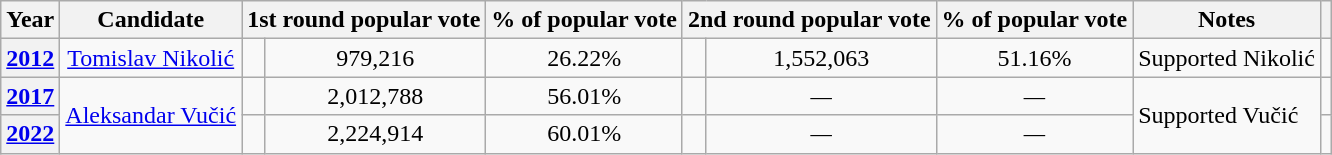<table class="wikitable" style="text-align:center">
<tr>
<th>Year</th>
<th>Candidate</th>
<th colspan="2">1st round popular vote</th>
<th>% of popular vote</th>
<th colspan="2">2nd round popular vote</th>
<th>% of popular vote</th>
<th>Notes</th>
<th></th>
</tr>
<tr>
<th><a href='#'>2012</a></th>
<td><a href='#'>Tomislav Nikolić</a></td>
<td></td>
<td>979,216</td>
<td>26.22%</td>
<td></td>
<td>1,552,063</td>
<td>51.16%</td>
<td style="text-align: left">Supported Nikolić</td>
<td></td>
</tr>
<tr>
<th><a href='#'>2017</a></th>
<td rowspan="2"><a href='#'>Aleksandar Vučić</a></td>
<td></td>
<td>2,012,788</td>
<td>56.01%</td>
<td></td>
<td><em>—</em></td>
<td><em>—</em></td>
<td rowspan="2" style="text-align: left">Supported Vučić</td>
<td></td>
</tr>
<tr>
<th><a href='#'>2022</a></th>
<td></td>
<td>2,224,914</td>
<td>60.01%</td>
<td></td>
<td><em>—</em></td>
<td><em>—</em></td>
<td></td>
</tr>
</table>
